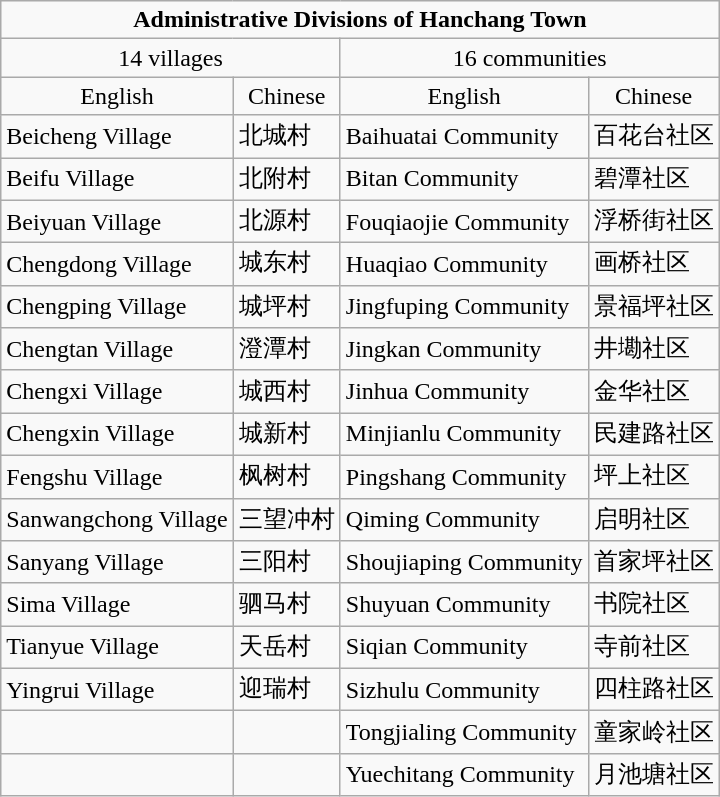<table class="wikitable">
<tr>
<td align=center colspan=4><strong>Administrative Divisions of Hanchang Town</strong></td>
</tr>
<tr align=cente>
<td align=center colspan=2>14 villages</td>
<td align=center colspan=2>16 communities</td>
</tr>
<tr align=center>
<td>English</td>
<td>Chinese</td>
<td>English</td>
<td>Chinese</td>
</tr>
<tr>
<td align=left>Beicheng Village</td>
<td>北城村</td>
<td>Baihuatai Community</td>
<td>百花台社区</td>
</tr>
<tr>
<td align=left>Beifu Village</td>
<td>北附村</td>
<td>Bitan Community</td>
<td>碧潭社区</td>
</tr>
<tr>
<td align=left>Beiyuan Village</td>
<td>北源村</td>
<td>Fouqiaojie Community</td>
<td>浮桥街社区</td>
</tr>
<tr>
<td align=left>Chengdong Village</td>
<td>城东村</td>
<td>Huaqiao Community</td>
<td>画桥社区</td>
</tr>
<tr>
<td align=left>Chengping Village</td>
<td>城坪村</td>
<td>Jingfuping Community</td>
<td>景福坪社区</td>
</tr>
<tr>
<td align=left>Chengtan Village</td>
<td>澄潭村</td>
<td>Jingkan Community</td>
<td>井墈社区</td>
</tr>
<tr>
<td align=left>Chengxi Village</td>
<td>城西村</td>
<td>Jinhua Community</td>
<td>金华社区</td>
</tr>
<tr>
<td align=left>Chengxin Village</td>
<td>城新村</td>
<td>Minjianlu Community</td>
<td>民建路社区</td>
</tr>
<tr>
<td align=left>Fengshu Village</td>
<td>枫树村</td>
<td>Pingshang Community</td>
<td>坪上社区</td>
</tr>
<tr>
<td align=left>Sanwangchong Village</td>
<td>三望冲村</td>
<td>Qiming Community</td>
<td>启明社区</td>
</tr>
<tr>
<td align=left>Sanyang Village</td>
<td>三阳村</td>
<td>Shoujiaping Community</td>
<td>首家坪社区</td>
</tr>
<tr>
<td align=left>Sima Village</td>
<td>驷马村</td>
<td>Shuyuan Community</td>
<td>书院社区</td>
</tr>
<tr>
<td align=left>Tianyue Village</td>
<td>天岳村</td>
<td>Siqian Community</td>
<td>寺前社区</td>
</tr>
<tr>
<td align=left>Yingrui Village</td>
<td>迎瑞村</td>
<td>Sizhulu Community</td>
<td>四柱路社区</td>
</tr>
<tr>
<td></td>
<td></td>
<td>Tongjialing Community</td>
<td>童家岭社区</td>
</tr>
<tr>
<td></td>
<td></td>
<td>Yuechitang Community</td>
<td>月池塘社区</td>
</tr>
</table>
